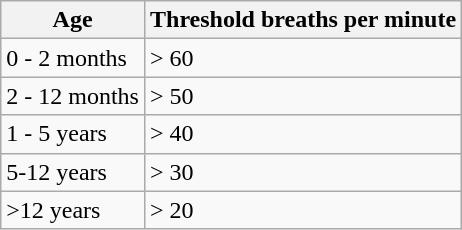<table class="wikitable">
<tr>
<th>Age</th>
<th>Threshold breaths per minute</th>
</tr>
<tr>
<td>0 - 2 months</td>
<td>> 60</td>
</tr>
<tr>
<td>2 - 12 months</td>
<td>> 50</td>
</tr>
<tr>
<td>1 - 5 years</td>
<td>> 40</td>
</tr>
<tr>
<td>5-12 years</td>
<td>> 30</td>
</tr>
<tr>
<td>>12 years</td>
<td>> 20</td>
</tr>
</table>
